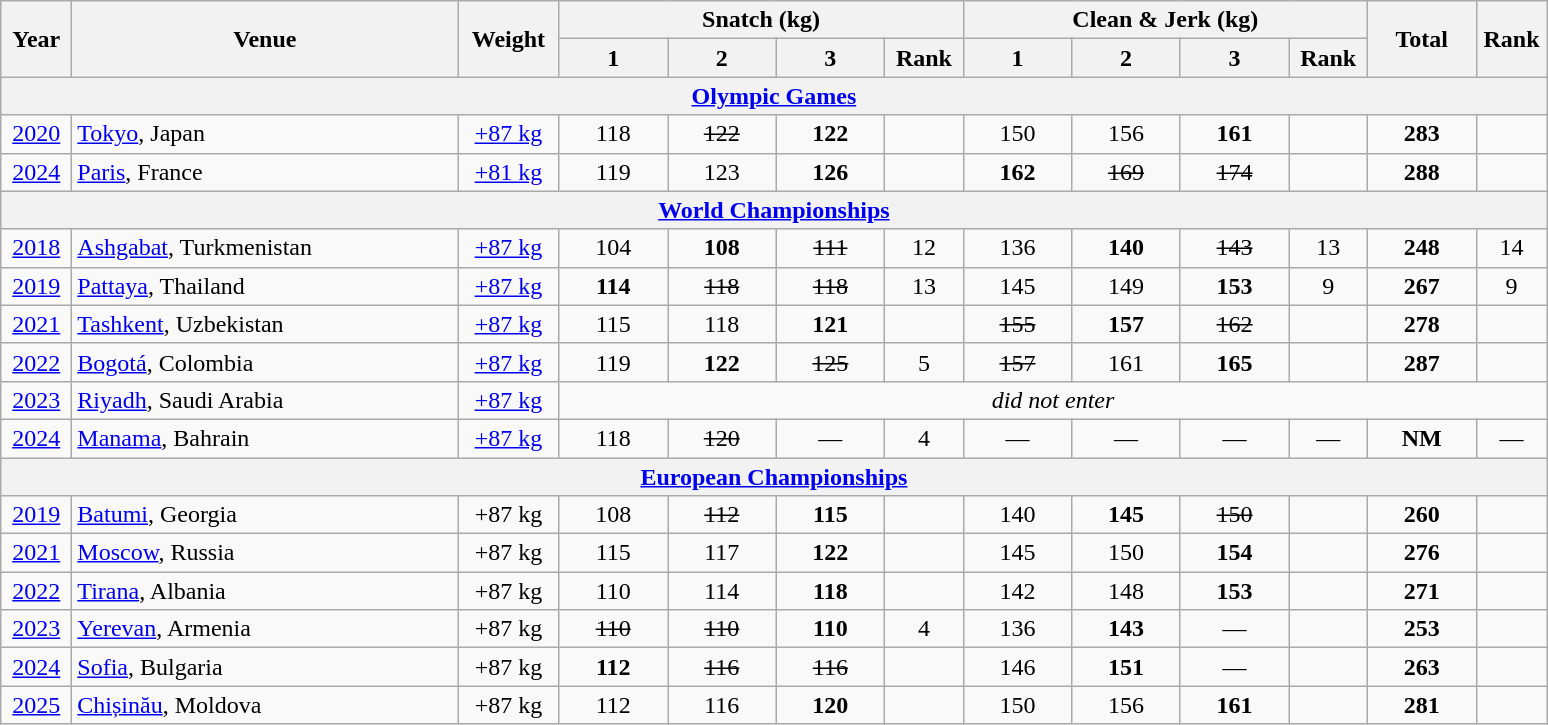<table class = "wikitable" style="text-align:center;">
<tr>
<th rowspan=2 width=40>Year</th>
<th rowspan=2 width=250>Venue</th>
<th rowspan=2 width=60>Weight</th>
<th colspan=4>Snatch (kg)</th>
<th colspan=4>Clean & Jerk (kg)</th>
<th rowspan=2 width=65>Total</th>
<th rowspan=2 width=40>Rank</th>
</tr>
<tr>
<th width=65>1</th>
<th width=65>2</th>
<th width=65>3</th>
<th width=45>Rank</th>
<th width=65>1</th>
<th width=65>2</th>
<th width=65>3</th>
<th width=45>Rank</th>
</tr>
<tr>
<th colspan=13><a href='#'>Olympic Games</a></th>
</tr>
<tr>
<td><a href='#'>2020</a></td>
<td align=left><a href='#'>Tokyo</a>, Japan</td>
<td><a href='#'>+87 kg</a></td>
<td>118</td>
<td><s>122</s></td>
<td><strong>122</strong></td>
<td></td>
<td>150</td>
<td>156</td>
<td><strong>161</strong></td>
<td></td>
<td><strong>283</strong></td>
<td></td>
</tr>
<tr>
<td><a href='#'>2024</a></td>
<td align=left><a href='#'>Paris</a>, France</td>
<td><a href='#'>+81 kg</a></td>
<td>119</td>
<td>123</td>
<td><strong>126</strong></td>
<td></td>
<td><strong>162</strong></td>
<td><s>169</s></td>
<td><s>174</s></td>
<td></td>
<td><strong>288</strong></td>
<td></td>
</tr>
<tr>
<th colspan=13><a href='#'>World Championships</a></th>
</tr>
<tr>
<td><a href='#'>2018</a></td>
<td align=left><a href='#'>Ashgabat</a>, Turkmenistan</td>
<td><a href='#'>+87 kg</a></td>
<td>104</td>
<td><strong>108</strong></td>
<td><s>111</s></td>
<td>12</td>
<td>136</td>
<td><strong>140</strong></td>
<td><s>143</s></td>
<td>13</td>
<td><strong>248</strong></td>
<td>14</td>
</tr>
<tr>
<td><a href='#'>2019</a></td>
<td align=left><a href='#'>Pattaya</a>, Thailand</td>
<td><a href='#'>+87 kg</a></td>
<td><strong>114</strong></td>
<td><s>118</s></td>
<td><s>118</s></td>
<td>13</td>
<td>145</td>
<td>149</td>
<td><strong>153</strong></td>
<td>9</td>
<td><strong>267</strong></td>
<td>9</td>
</tr>
<tr>
<td><a href='#'>2021</a></td>
<td align=left><a href='#'>Tashkent</a>, Uzbekistan</td>
<td><a href='#'>+87 kg</a></td>
<td>115</td>
<td>118</td>
<td><strong>121</strong></td>
<td></td>
<td><s>155</s></td>
<td><strong>157</strong></td>
<td><s>162</s></td>
<td></td>
<td><strong>278</strong></td>
<td></td>
</tr>
<tr>
<td><a href='#'>2022</a></td>
<td align=left><a href='#'>Bogotá</a>, Colombia</td>
<td><a href='#'>+87 kg</a></td>
<td>119</td>
<td><strong>122</strong></td>
<td><s>125</s></td>
<td>5</td>
<td><s>157</s></td>
<td>161</td>
<td><strong>165</strong></td>
<td></td>
<td><strong>287</strong></td>
<td></td>
</tr>
<tr>
<td><a href='#'>2023</a></td>
<td align=left><a href='#'>Riyadh</a>, Saudi Arabia</td>
<td><a href='#'>+87 kg</a></td>
<td colspan="10"><em>did not enter</em></td>
</tr>
<tr>
<td><a href='#'>2024</a></td>
<td align=left><a href='#'>Manama</a>, Bahrain</td>
<td><a href='#'>+87 kg</a></td>
<td>118</td>
<td><s>120</s></td>
<td>—</td>
<td>4</td>
<td>—</td>
<td>—</td>
<td>—</td>
<td>—</td>
<td><strong>NM</strong></td>
<td>—</td>
</tr>
<tr>
<th colspan=13><a href='#'>European Championships</a></th>
</tr>
<tr>
<td><a href='#'>2019</a></td>
<td align=left><a href='#'>Batumi</a>, Georgia</td>
<td>+87 kg</td>
<td>108</td>
<td><s>112</s></td>
<td><strong>115</strong></td>
<td></td>
<td>140</td>
<td><strong>145</strong></td>
<td><s>150</s></td>
<td></td>
<td><strong>260</strong></td>
<td></td>
</tr>
<tr>
<td><a href='#'>2021</a></td>
<td align=left><a href='#'>Moscow</a>, Russia</td>
<td>+87 kg</td>
<td>115</td>
<td>117</td>
<td><strong>122</strong></td>
<td></td>
<td>145</td>
<td>150</td>
<td><strong>154</strong></td>
<td></td>
<td><strong>276</strong></td>
<td></td>
</tr>
<tr>
<td><a href='#'>2022</a></td>
<td align=left><a href='#'>Tirana</a>, Albania</td>
<td>+87 kg</td>
<td>110</td>
<td>114</td>
<td><strong>118</strong></td>
<td></td>
<td>142</td>
<td>148</td>
<td><strong>153</strong></td>
<td></td>
<td><strong>271</strong></td>
<td></td>
</tr>
<tr>
<td><a href='#'>2023</a></td>
<td align=left><a href='#'>Yerevan</a>, Armenia</td>
<td>+87 kg</td>
<td><s>110</s></td>
<td><s>110</s></td>
<td><strong>110</strong></td>
<td>4</td>
<td>136</td>
<td><strong>143</strong></td>
<td>—</td>
<td></td>
<td><strong>253</strong></td>
<td></td>
</tr>
<tr>
<td><a href='#'>2024</a></td>
<td align=left><a href='#'>Sofia</a>, Bulgaria</td>
<td>+87 kg</td>
<td><strong>112</strong></td>
<td><s>116</s></td>
<td><s>116</s></td>
<td></td>
<td>146</td>
<td><strong>151</strong></td>
<td>—</td>
<td></td>
<td><strong>263</strong></td>
<td></td>
</tr>
<tr>
<td><a href='#'>2025</a></td>
<td align=left><a href='#'>Chișinău</a>, Moldova</td>
<td>+87 kg</td>
<td>112</td>
<td>116</td>
<td><strong>120</strong></td>
<td></td>
<td>150</td>
<td>156</td>
<td><strong>161</strong></td>
<td></td>
<td><strong>281</strong></td>
<td></td>
</tr>
</table>
